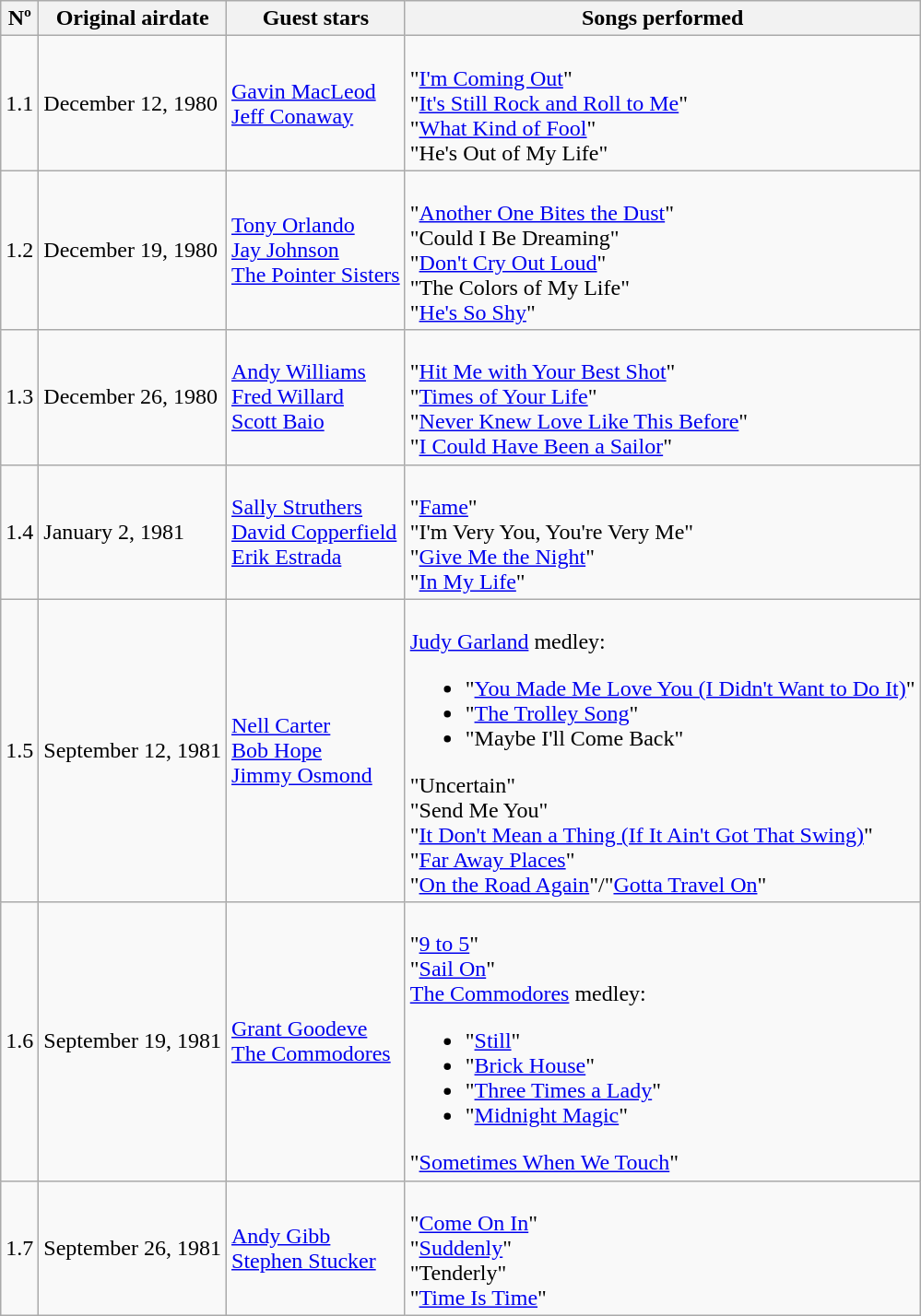<table class="wikitable">
<tr valign="top">
<th>Nº</th>
<th>Original airdate</th>
<th>Guest stars</th>
<th>Songs performed</th>
</tr>
<tr>
<td>1.1</td>
<td>December 12, 1980</td>
<td><a href='#'>Gavin MacLeod</a><br><a href='#'>Jeff Conaway</a></td>
<td><br>"<a href='#'>I'm Coming Out</a>"<br>
"<a href='#'>It's Still Rock and Roll to Me</a>"<br>
"<a href='#'>What Kind of Fool</a>"<br>
"He's Out of My Life"</td>
</tr>
<tr>
<td>1.2</td>
<td>December 19, 1980</td>
<td><a href='#'>Tony Orlando</a><br><a href='#'>Jay Johnson</a><br><a href='#'>The Pointer Sisters</a></td>
<td><br>"<a href='#'>Another One Bites the Dust</a>"<br>
"Could I Be Dreaming"<br>
"<a href='#'>Don't Cry Out Loud</a>"<br>
"The Colors of My Life"<br>
"<a href='#'>He's So Shy</a>"</td>
</tr>
<tr>
<td>1.3</td>
<td>December 26, 1980</td>
<td><a href='#'>Andy Williams</a><br><a href='#'>Fred Willard</a><br><a href='#'>Scott Baio</a></td>
<td><br>"<a href='#'>Hit Me with Your Best Shot</a>"<br>
"<a href='#'>Times of Your Life</a>"<br>
"<a href='#'>Never Knew Love Like This Before</a>"<br>
"<a href='#'>I Could Have Been a Sailor</a>"<br></td>
</tr>
<tr>
<td>1.4</td>
<td>January 2, 1981</td>
<td><a href='#'>Sally Struthers</a><br><a href='#'>David Copperfield</a><br><a href='#'>Erik Estrada</a></td>
<td><br>"<a href='#'>Fame</a>"<br>
"I'm Very You, You're Very Me"<br>
"<a href='#'>Give Me the Night</a>"<br>
"<a href='#'>In My Life</a>"</td>
</tr>
<tr>
<td>1.5</td>
<td>September 12, 1981</td>
<td><a href='#'>Nell Carter</a><br><a href='#'>Bob Hope</a><br><a href='#'>Jimmy Osmond</a></td>
<td><br><a href='#'>Judy Garland</a> medley:<ul><li>"<a href='#'>You Made Me Love You (I Didn't Want to Do It)</a>"</li><li>"<a href='#'>The Trolley Song</a>"</li><li>"Maybe I'll Come Back"</li></ul>"Uncertain"<br>
"Send Me You"<br>
"<a href='#'>It Don't Mean a Thing (If It Ain't Got That Swing)</a>"<br>
"<a href='#'>Far Away Places</a>"<br>
"<a href='#'>On the Road Again</a>"/"<a href='#'>Gotta Travel On</a>"</td>
</tr>
<tr>
<td>1.6</td>
<td>September 19, 1981</td>
<td><a href='#'>Grant Goodeve</a><br><a href='#'>The Commodores</a></td>
<td><br>"<a href='#'>9 to 5</a>"<br>
"<a href='#'>Sail On</a>"<br>
<a href='#'>The Commodores</a> medley:<ul><li>"<a href='#'>Still</a>"</li><li>"<a href='#'>Brick House</a>"</li><li>"<a href='#'>Three Times a Lady</a>"</li><li>"<a href='#'>Midnight Magic</a>"</li></ul>"<a href='#'>Sometimes When We Touch</a>"</td>
</tr>
<tr>
<td>1.7</td>
<td>September 26, 1981</td>
<td><a href='#'>Andy Gibb</a><br><a href='#'>Stephen Stucker</a></td>
<td><br>"<a href='#'>Come On In</a>"<br>
"<a href='#'>Suddenly</a>"<br>
"Tenderly"<br>
"<a href='#'>Time Is Time</a>"</td>
</tr>
</table>
